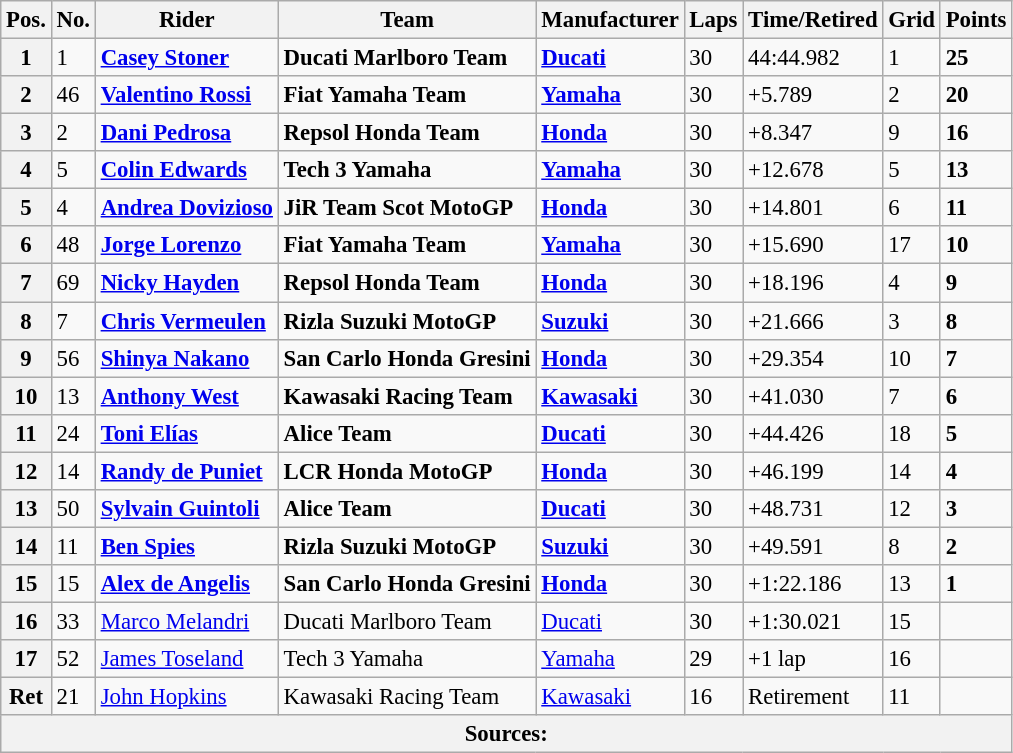<table class="wikitable" style="font-size: 95%;">
<tr>
<th>Pos.</th>
<th>No.</th>
<th>Rider</th>
<th>Team</th>
<th>Manufacturer</th>
<th>Laps</th>
<th>Time/Retired</th>
<th>Grid</th>
<th>Points</th>
</tr>
<tr>
<th>1</th>
<td>1</td>
<td> <strong><a href='#'>Casey Stoner</a></strong></td>
<td><strong>Ducati Marlboro Team</strong></td>
<td><strong><a href='#'>Ducati</a></strong></td>
<td>30</td>
<td>44:44.982</td>
<td>1</td>
<td><strong>25</strong></td>
</tr>
<tr>
<th>2</th>
<td>46</td>
<td> <strong><a href='#'>Valentino Rossi</a></strong></td>
<td><strong>Fiat Yamaha Team</strong></td>
<td><strong><a href='#'>Yamaha</a></strong></td>
<td>30</td>
<td>+5.789</td>
<td>2</td>
<td><strong>20</strong></td>
</tr>
<tr>
<th>3</th>
<td>2</td>
<td> <strong><a href='#'>Dani Pedrosa</a></strong></td>
<td><strong>Repsol Honda Team</strong></td>
<td><strong><a href='#'>Honda</a></strong></td>
<td>30</td>
<td>+8.347</td>
<td>9</td>
<td><strong>16</strong></td>
</tr>
<tr>
<th>4</th>
<td>5</td>
<td> <strong><a href='#'>Colin Edwards</a></strong></td>
<td><strong>Tech 3 Yamaha</strong></td>
<td><strong><a href='#'>Yamaha</a></strong></td>
<td>30</td>
<td>+12.678</td>
<td>5</td>
<td><strong>13</strong></td>
</tr>
<tr>
<th>5</th>
<td>4</td>
<td> <strong><a href='#'>Andrea Dovizioso</a></strong></td>
<td><strong>JiR Team Scot MotoGP</strong></td>
<td><strong><a href='#'>Honda</a></strong></td>
<td>30</td>
<td>+14.801</td>
<td>6</td>
<td><strong>11</strong></td>
</tr>
<tr>
<th>6</th>
<td>48</td>
<td> <strong><a href='#'>Jorge Lorenzo</a></strong></td>
<td><strong>Fiat Yamaha Team</strong></td>
<td><strong><a href='#'>Yamaha</a></strong></td>
<td>30</td>
<td>+15.690</td>
<td>17</td>
<td><strong>10</strong></td>
</tr>
<tr>
<th>7</th>
<td>69</td>
<td> <strong><a href='#'>Nicky Hayden</a></strong></td>
<td><strong>Repsol Honda Team</strong></td>
<td><strong><a href='#'>Honda</a></strong></td>
<td>30</td>
<td>+18.196</td>
<td>4</td>
<td><strong>9</strong></td>
</tr>
<tr>
<th>8</th>
<td>7</td>
<td> <strong><a href='#'>Chris Vermeulen</a></strong></td>
<td><strong>Rizla Suzuki MotoGP</strong></td>
<td><strong><a href='#'>Suzuki</a></strong></td>
<td>30</td>
<td>+21.666</td>
<td>3</td>
<td><strong>8</strong></td>
</tr>
<tr>
<th>9</th>
<td>56</td>
<td> <strong><a href='#'>Shinya Nakano</a></strong></td>
<td><strong>San Carlo Honda Gresini</strong></td>
<td><strong><a href='#'>Honda</a></strong></td>
<td>30</td>
<td>+29.354</td>
<td>10</td>
<td><strong>7</strong></td>
</tr>
<tr>
<th>10</th>
<td>13</td>
<td> <strong><a href='#'>Anthony West</a></strong></td>
<td><strong>Kawasaki Racing Team</strong></td>
<td><strong><a href='#'>Kawasaki</a></strong></td>
<td>30</td>
<td>+41.030</td>
<td>7</td>
<td><strong>6</strong></td>
</tr>
<tr>
<th>11</th>
<td>24</td>
<td> <strong><a href='#'>Toni Elías</a></strong></td>
<td><strong>Alice Team</strong></td>
<td><strong><a href='#'>Ducati</a></strong></td>
<td>30</td>
<td>+44.426</td>
<td>18</td>
<td><strong>5</strong></td>
</tr>
<tr>
<th>12</th>
<td>14</td>
<td> <strong><a href='#'>Randy de Puniet</a></strong></td>
<td><strong>LCR Honda MotoGP</strong></td>
<td><strong><a href='#'>Honda</a></strong></td>
<td>30</td>
<td>+46.199</td>
<td>14</td>
<td><strong>4</strong></td>
</tr>
<tr>
<th>13</th>
<td>50</td>
<td> <strong><a href='#'>Sylvain Guintoli</a></strong></td>
<td><strong>Alice Team</strong></td>
<td><strong><a href='#'>Ducati</a></strong></td>
<td>30</td>
<td>+48.731</td>
<td>12</td>
<td><strong>3</strong></td>
</tr>
<tr>
<th>14</th>
<td>11</td>
<td> <strong><a href='#'>Ben Spies</a></strong></td>
<td><strong>Rizla Suzuki MotoGP</strong></td>
<td><strong><a href='#'>Suzuki</a></strong></td>
<td>30</td>
<td>+49.591</td>
<td>8</td>
<td><strong>2</strong></td>
</tr>
<tr>
<th>15</th>
<td>15</td>
<td> <strong><a href='#'>Alex de Angelis</a></strong></td>
<td><strong>San Carlo Honda Gresini</strong></td>
<td><strong><a href='#'>Honda</a></strong></td>
<td>30</td>
<td>+1:22.186</td>
<td>13</td>
<td><strong>1</strong></td>
</tr>
<tr>
<th>16</th>
<td>33</td>
<td> <a href='#'>Marco Melandri</a></td>
<td>Ducati Marlboro Team</td>
<td><a href='#'>Ducati</a></td>
<td>30</td>
<td>+1:30.021</td>
<td>15</td>
<td></td>
</tr>
<tr>
<th>17</th>
<td>52</td>
<td> <a href='#'>James Toseland</a></td>
<td>Tech 3 Yamaha</td>
<td><a href='#'>Yamaha</a></td>
<td>29</td>
<td>+1 lap</td>
<td>16</td>
<td></td>
</tr>
<tr>
<th>Ret</th>
<td>21</td>
<td> <a href='#'>John Hopkins</a></td>
<td>Kawasaki Racing Team</td>
<td><a href='#'>Kawasaki</a></td>
<td>16</td>
<td>Retirement</td>
<td>11</td>
<td></td>
</tr>
<tr>
<th colspan=9>Sources: </th>
</tr>
</table>
